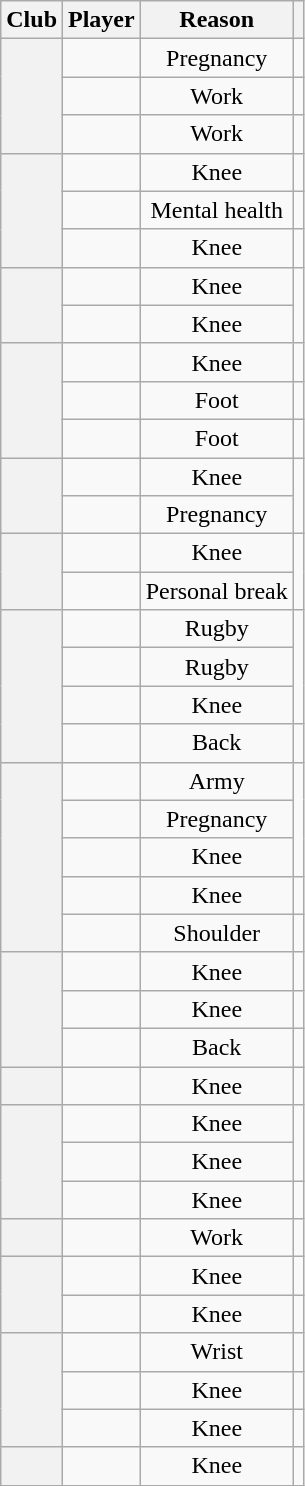<table class="wikitable sortable plainrowheaders" style="text-align:center;">
<tr>
<th scope="col">Club</th>
<th scope="col">Player</th>
<th scope="col">Reason</th>
<th class="unsortable"></th>
</tr>
<tr>
<th scope="row" rowspan=3></th>
<td></td>
<td>Pregnancy</td>
<td></td>
</tr>
<tr>
<td></td>
<td>Work</td>
<td></td>
</tr>
<tr>
<td></td>
<td>Work</td>
<td></td>
</tr>
<tr>
<th scope="row" rowspan=3></th>
<td></td>
<td>Knee</td>
<td></td>
</tr>
<tr>
<td></td>
<td>Mental health</td>
<td></td>
</tr>
<tr>
<td></td>
<td>Knee</td>
<td></td>
</tr>
<tr>
<th rowspan=2 scope="row"></th>
<td></td>
<td>Knee</td>
<td rowspan=2></td>
</tr>
<tr>
<td></td>
<td>Knee</td>
</tr>
<tr>
<th rowspan=3 scope="row"></th>
<td></td>
<td>Knee</td>
<td></td>
</tr>
<tr>
<td></td>
<td>Foot</td>
<td></td>
</tr>
<tr>
<td></td>
<td>Foot</td>
<td></td>
</tr>
<tr>
<th rowspan=2 scope="row"></th>
<td></td>
<td>Knee</td>
<td rowspan=2></td>
</tr>
<tr>
<td></td>
<td>Pregnancy</td>
</tr>
<tr>
<th rowspan=2 scope="row"></th>
<td></td>
<td>Knee</td>
<td rowspan=2></td>
</tr>
<tr>
<td></td>
<td>Personal break</td>
</tr>
<tr>
<th rowspan=4 scope="row"></th>
<td></td>
<td>Rugby</td>
<td rowspan=3></td>
</tr>
<tr>
<td></td>
<td>Rugby</td>
</tr>
<tr>
<td></td>
<td>Knee</td>
</tr>
<tr>
<td></td>
<td>Back</td>
<td></td>
</tr>
<tr>
<th scope="row" rowspan=5></th>
<td></td>
<td>Army</td>
<td rowspan=3></td>
</tr>
<tr>
<td></td>
<td>Pregnancy</td>
</tr>
<tr>
<td></td>
<td>Knee</td>
</tr>
<tr>
<td></td>
<td>Knee</td>
<td></td>
</tr>
<tr>
<td></td>
<td>Shoulder</td>
<td></td>
</tr>
<tr>
<th rowspan=3 scope="row"></th>
<td></td>
<td>Knee</td>
<td></td>
</tr>
<tr>
<td></td>
<td>Knee</td>
<td></td>
</tr>
<tr>
<td></td>
<td>Back</td>
<td></td>
</tr>
<tr>
<th scope="row"></th>
<td></td>
<td>Knee</td>
<td></td>
</tr>
<tr>
<th rowspan=3 scope="row"></th>
<td></td>
<td>Knee</td>
<td rowspan=2></td>
</tr>
<tr>
<td></td>
<td>Knee</td>
</tr>
<tr>
<td></td>
<td>Knee</td>
<td></td>
</tr>
<tr>
<th scope="row"></th>
<td></td>
<td>Work</td>
<td></td>
</tr>
<tr>
<th rowspan=2 scope="row"></th>
<td></td>
<td>Knee</td>
<td></td>
</tr>
<tr>
<td></td>
<td>Knee</td>
<td></td>
</tr>
<tr>
<th rowspan=3 scope="row"></th>
<td></td>
<td>Wrist</td>
<td></td>
</tr>
<tr>
<td></td>
<td>Knee</td>
<td></td>
</tr>
<tr>
<td></td>
<td>Knee</td>
<td></td>
</tr>
<tr>
<th scope="row"></th>
<td></td>
<td>Knee</td>
<td></td>
</tr>
</table>
